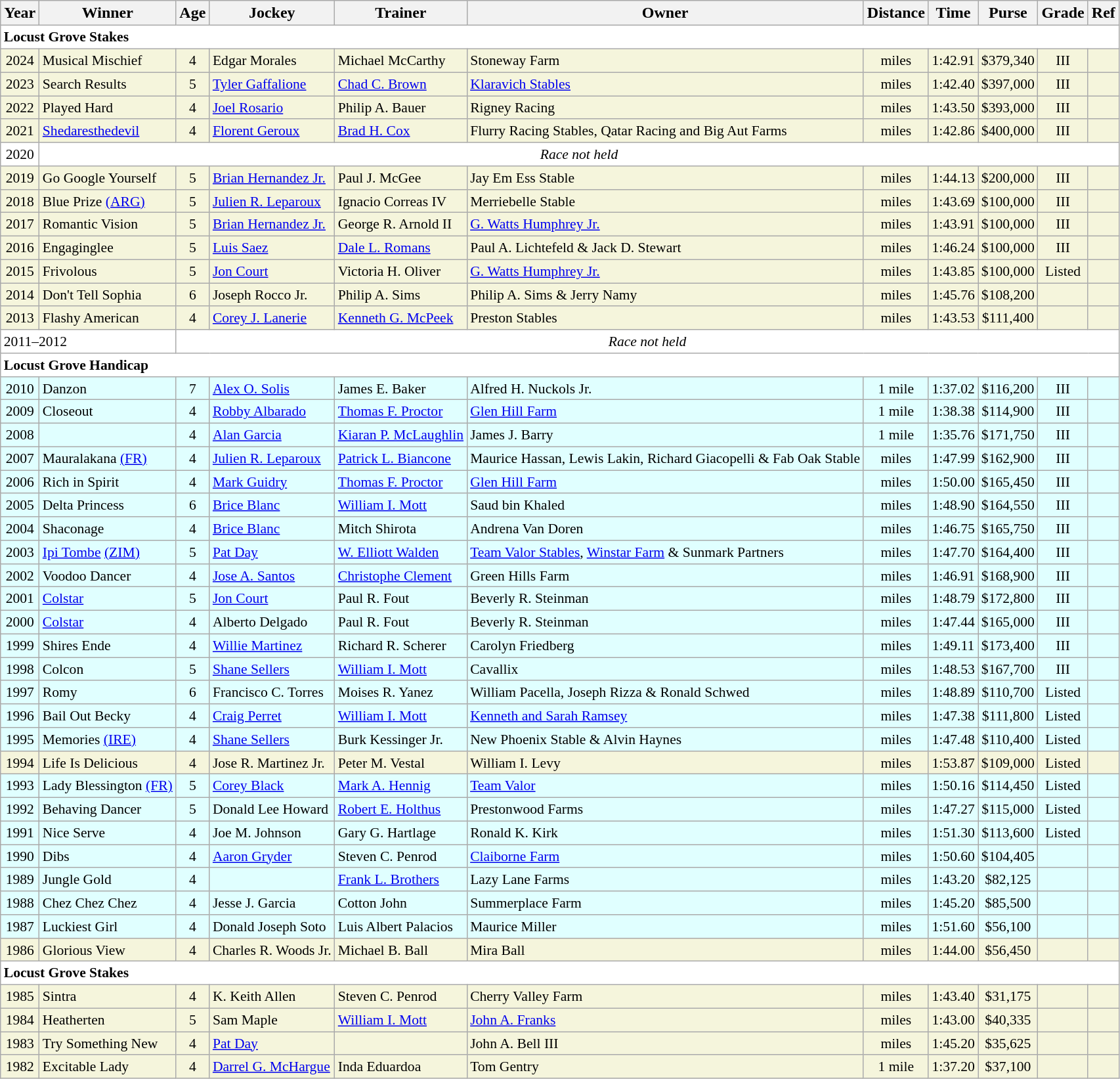<table class="wikitable sortable">
<tr>
<th>Year</th>
<th>Winner</th>
<th>Age</th>
<th>Jockey</th>
<th>Trainer</th>
<th>Owner</th>
<th>Distance</th>
<th>Time</th>
<th>Purse</th>
<th>Grade</th>
<th>Ref</th>
</tr>
<tr style="font-size:90%; background-color:white">
<td align="left" colspan=11><strong>Locust Grove Stakes</strong></td>
</tr>
<tr style="font-size:90%; background-color:beige">
<td align=center>2024</td>
<td>Musical Mischief</td>
<td align=center>4</td>
<td>Edgar Morales</td>
<td>Michael McCarthy</td>
<td>Stoneway Farm</td>
<td align=center> miles</td>
<td align=center>1:42.91</td>
<td align=center>$379,340</td>
<td align=center>III</td>
<td></td>
</tr>
<tr style="font-size:90%; background-color:beige">
<td align=center>2023</td>
<td>Search Results</td>
<td align=center>5</td>
<td><a href='#'>Tyler Gaffalione</a></td>
<td><a href='#'>Chad C. Brown</a></td>
<td><a href='#'>Klaravich Stables</a></td>
<td align=center> miles</td>
<td align=center>1:42.40</td>
<td align=center>$397,000</td>
<td align=center>III</td>
<td></td>
</tr>
<tr style="font-size:90%; background-color:beige">
<td align=center>2022</td>
<td>Played Hard</td>
<td align=center>4</td>
<td><a href='#'>Joel Rosario</a></td>
<td>Philip A. Bauer</td>
<td>Rigney Racing</td>
<td align=center> miles</td>
<td align=center>1:43.50</td>
<td align=center>$393,000</td>
<td align=center>III</td>
<td></td>
</tr>
<tr style="font-size:90%; background-color:beige">
<td align=center>2021</td>
<td><a href='#'>Shedaresthedevil</a></td>
<td align=center>4</td>
<td><a href='#'>Florent Geroux</a></td>
<td><a href='#'>Brad H. Cox</a></td>
<td>Flurry Racing Stables, Qatar Racing and Big Aut Farms</td>
<td align=center> miles</td>
<td align=center>1:42.86</td>
<td align=center>$400,000</td>
<td align=center>III</td>
<td></td>
</tr>
<tr style="font-size:90%; background-color:white">
<td align="center">2020</td>
<td align="center" colspan=10><em>Race not held</em></td>
</tr>
<tr style="font-size:90%; background-color:beige">
<td align=center>2019</td>
<td>Go Google Yourself</td>
<td align=center>5</td>
<td><a href='#'>Brian Hernandez Jr.</a></td>
<td>Paul J. McGee</td>
<td>Jay Em Ess Stable</td>
<td align=center> miles</td>
<td align=center>1:44.13</td>
<td align=center>$200,000</td>
<td align=center>III</td>
<td></td>
</tr>
<tr style="font-size:90%; background-color:beige">
<td align=center>2018</td>
<td>Blue Prize <a href='#'>(ARG)</a></td>
<td align=center>5</td>
<td><a href='#'>Julien R. Leparoux</a></td>
<td>Ignacio Correas IV</td>
<td>Merriebelle Stable</td>
<td align=center> miles</td>
<td align=center>1:43.69</td>
<td align=center>$100,000</td>
<td align=center>III</td>
<td></td>
</tr>
<tr style="font-size:90%; background-color:beige">
<td align=center>2017</td>
<td>Romantic Vision</td>
<td align=center>5</td>
<td><a href='#'>Brian Hernandez Jr.</a></td>
<td>George R. Arnold II</td>
<td><a href='#'>G. Watts Humphrey Jr.</a></td>
<td align=center> miles</td>
<td align=center>1:43.91</td>
<td align=center>$100,000</td>
<td align=center>III</td>
<td></td>
</tr>
<tr style="font-size:90%; background-color:beige">
<td align=center>2016</td>
<td>Engaginglee</td>
<td align=center>5</td>
<td><a href='#'>Luis Saez</a></td>
<td><a href='#'>Dale L. Romans</a></td>
<td>Paul A. Lichtefeld & Jack D. Stewart</td>
<td align=center> miles</td>
<td align=center>1:46.24</td>
<td align=center>$100,000</td>
<td align=center>III</td>
<td></td>
</tr>
<tr style="font-size:90%; background-color:beige">
<td align=center>2015</td>
<td>Frivolous</td>
<td align=center>5</td>
<td><a href='#'>Jon Court</a></td>
<td>Victoria H. Oliver</td>
<td><a href='#'>G. Watts Humphrey Jr.</a></td>
<td align=center> miles</td>
<td align=center>1:43.85</td>
<td align=center>$100,000</td>
<td align=center>Listed</td>
<td></td>
</tr>
<tr style="font-size:90%; background-color:beige">
<td align=center>2014</td>
<td>Don't Tell Sophia</td>
<td align=center>6</td>
<td>Joseph Rocco Jr.</td>
<td>Philip A. Sims</td>
<td>Philip A. Sims & Jerry Namy</td>
<td align=center> miles</td>
<td align=center>1:45.76</td>
<td align=center>$108,200</td>
<td align=center></td>
<td></td>
</tr>
<tr style="font-size:90%; background-color:beige">
<td align=center>2013</td>
<td>Flashy American</td>
<td align=center>4</td>
<td><a href='#'>Corey J. Lanerie</a></td>
<td><a href='#'>Kenneth G. McPeek</a></td>
<td>Preston Stables</td>
<td align=center> miles</td>
<td align=center>1:43.53</td>
<td align=center>$111,400</td>
<td align=center></td>
<td></td>
</tr>
<tr style="font-size:90%; background-color:white">
<td align="left" colspan=2>2011–2012</td>
<td align="center" colspan=9><em>Race not held</em></td>
</tr>
<tr style="font-size:90%; background-color:white">
<td align="left" colspan=11><strong>Locust Grove Handicap </strong></td>
</tr>
<tr style="font-size:90%; background-color:lightcyan">
<td align=center>2010</td>
<td>Danzon</td>
<td align=center>7</td>
<td><a href='#'>Alex O. Solis</a></td>
<td>James E. Baker</td>
<td>Alfred H. Nuckols Jr.</td>
<td align=center>1 mile</td>
<td align=center>1:37.02</td>
<td align=center>$116,200</td>
<td align=center>III</td>
<td></td>
</tr>
<tr style="font-size:90%; background-color:lightcyan">
<td align=center>2009</td>
<td>Closeout</td>
<td align=center>4</td>
<td><a href='#'>Robby Albarado</a></td>
<td><a href='#'>Thomas F. Proctor</a></td>
<td><a href='#'>Glen Hill Farm</a></td>
<td align=center>1 mile</td>
<td align=center>1:38.38</td>
<td align=center>$114,900</td>
<td align=center>III</td>
<td></td>
</tr>
<tr style="font-size:90%; background-color:lightcyan">
<td align=center>2008</td>
<td></td>
<td align=center>4</td>
<td><a href='#'>Alan Garcia</a></td>
<td><a href='#'>Kiaran P. McLaughlin</a></td>
<td>James J. Barry</td>
<td align=center>1 mile</td>
<td align=center>1:35.76</td>
<td align=center>$171,750</td>
<td align=center>III</td>
<td></td>
</tr>
<tr style="font-size:90%; background-color:lightcyan">
<td align=center>2007</td>
<td>Mauralakana <a href='#'>(FR)</a></td>
<td align=center>4</td>
<td><a href='#'>Julien R. Leparoux</a></td>
<td><a href='#'>Patrick L. Biancone</a></td>
<td>Maurice Hassan, Lewis Lakin, Richard Giacopelli & Fab Oak Stable</td>
<td align=center> miles</td>
<td align=center>1:47.99</td>
<td align=center>$162,900</td>
<td align=center>III</td>
<td></td>
</tr>
<tr style="font-size:90%; background-color:lightcyan">
<td align=center>2006</td>
<td>Rich in Spirit</td>
<td align=center>4</td>
<td><a href='#'>Mark Guidry</a></td>
<td><a href='#'>Thomas F. Proctor</a></td>
<td><a href='#'>Glen Hill Farm</a></td>
<td align=center> miles</td>
<td align=center>1:50.00</td>
<td align=center>$165,450</td>
<td align=center>III</td>
<td></td>
</tr>
<tr style="font-size:90%; background-color:lightcyan">
<td align=center>2005</td>
<td>Delta Princess</td>
<td align=center>6</td>
<td><a href='#'>Brice Blanc</a></td>
<td><a href='#'>William I. Mott</a></td>
<td>Saud bin Khaled</td>
<td align=center> miles</td>
<td align=center>1:48.90</td>
<td align=center>$164,550</td>
<td align=center>III</td>
<td></td>
</tr>
<tr style="font-size:90%; background-color:lightcyan">
<td align=center>2004</td>
<td>Shaconage</td>
<td align=center>4</td>
<td><a href='#'>Brice Blanc</a></td>
<td>Mitch Shirota</td>
<td>Andrena Van Doren</td>
<td align=center> miles</td>
<td align=center>1:46.75</td>
<td align=center>$165,750</td>
<td align=center>III</td>
<td></td>
</tr>
<tr style="font-size:90%; background-color:lightcyan">
<td align=center>2003</td>
<td><a href='#'>Ipi Tombe</a> <a href='#'>(ZIM)</a></td>
<td align=center>5</td>
<td><a href='#'>Pat Day</a></td>
<td><a href='#'>W. Elliott Walden</a></td>
<td><a href='#'>Team Valor Stables</a>, <a href='#'>Winstar Farm</a> & Sunmark Partners</td>
<td align=center> miles</td>
<td align=center>1:47.70</td>
<td align=center>$164,400</td>
<td align=center>III</td>
<td></td>
</tr>
<tr style="font-size:90%; background-color:lightcyan">
<td align=center>2002</td>
<td>Voodoo Dancer</td>
<td align=center>4</td>
<td><a href='#'>Jose A. Santos</a></td>
<td><a href='#'>Christophe Clement</a></td>
<td>Green Hills Farm</td>
<td align=center> miles</td>
<td align=center>1:46.91</td>
<td align=center>$168,900</td>
<td align=center>III</td>
<td></td>
</tr>
<tr style="font-size:90%; background-color:lightcyan">
<td align=center>2001</td>
<td><a href='#'>Colstar</a></td>
<td align=center>5</td>
<td><a href='#'>Jon Court</a></td>
<td>Paul R. Fout</td>
<td>Beverly R. Steinman</td>
<td align=center> miles</td>
<td align=center>1:48.79</td>
<td align=center>$172,800</td>
<td align=center>III</td>
<td></td>
</tr>
<tr style="font-size:90%; background-color:lightcyan">
<td align=center>2000</td>
<td><a href='#'>Colstar</a></td>
<td align=center>4</td>
<td>Alberto Delgado</td>
<td>Paul R. Fout</td>
<td>Beverly R. Steinman</td>
<td align=center> miles</td>
<td align=center>1:47.44</td>
<td align=center>$165,000</td>
<td align=center>III</td>
<td></td>
</tr>
<tr style="font-size:90%; background-color:lightcyan">
<td align=center>1999</td>
<td>Shires Ende</td>
<td align=center>4</td>
<td><a href='#'>Willie Martinez</a></td>
<td>Richard R. Scherer</td>
<td>Carolyn Friedberg</td>
<td align=center> miles</td>
<td align=center>1:49.11</td>
<td align=center>$173,400</td>
<td align=center>III</td>
<td></td>
</tr>
<tr style="font-size:90%; background-color:lightcyan">
<td align=center>1998</td>
<td>Colcon</td>
<td align=center>5</td>
<td><a href='#'>Shane Sellers</a></td>
<td><a href='#'>William I. Mott</a></td>
<td>Cavallix</td>
<td align=center> miles</td>
<td align=center>1:48.53</td>
<td align=center>$167,700</td>
<td align=center>III</td>
<td></td>
</tr>
<tr style="font-size:90%; background-color:lightcyan">
<td align=center>1997</td>
<td>Romy</td>
<td align=center>6</td>
<td>Francisco C. Torres</td>
<td>Moises R. Yanez</td>
<td>William Pacella, Joseph Rizza & Ronald Schwed</td>
<td align=center> miles</td>
<td align=center>1:48.89</td>
<td align=center>$110,700</td>
<td align=center>Listed</td>
<td></td>
</tr>
<tr style="font-size:90%; background-color:lightcyan">
<td align=center>1996</td>
<td>Bail Out Becky</td>
<td align=center>4</td>
<td><a href='#'>Craig Perret</a></td>
<td><a href='#'>William I. Mott</a></td>
<td><a href='#'>Kenneth and Sarah Ramsey</a></td>
<td align=center> miles</td>
<td align=center>1:47.38</td>
<td align=center>$111,800</td>
<td align=center>Listed</td>
<td></td>
</tr>
<tr style="font-size:90%; background-color:lightcyan">
<td align=center>1995</td>
<td>Memories <a href='#'>(IRE)</a></td>
<td align=center>4</td>
<td><a href='#'>Shane Sellers</a></td>
<td>Burk Kessinger Jr.</td>
<td>New Phoenix Stable & Alvin Haynes</td>
<td align=center> miles</td>
<td align=center>1:47.48</td>
<td align=center>$110,400</td>
<td align=center>Listed</td>
<td></td>
</tr>
<tr style="font-size:90%; background-color:beige">
<td align=center>1994</td>
<td>Life Is Delicious</td>
<td align=center>4</td>
<td>Jose R. Martinez Jr.</td>
<td>Peter M. Vestal</td>
<td>William I. Levy</td>
<td align=center> miles</td>
<td align=center>1:53.87</td>
<td align=center>$109,000</td>
<td align=center>Listed</td>
<td></td>
</tr>
<tr style="font-size:90%; background-color:lightcyan">
<td align=center>1993</td>
<td>Lady Blessington <a href='#'>(FR)</a></td>
<td align=center>5</td>
<td><a href='#'>Corey Black</a></td>
<td><a href='#'>Mark A. Hennig</a></td>
<td><a href='#'>Team Valor</a></td>
<td align=center> miles</td>
<td align=center>1:50.16</td>
<td align=center>$114,450</td>
<td align=center>Listed</td>
<td></td>
</tr>
<tr style="font-size:90%; background-color:lightcyan">
<td align=center>1992</td>
<td>Behaving Dancer</td>
<td align=center>5</td>
<td>Donald Lee Howard</td>
<td><a href='#'>Robert E. Holthus</a></td>
<td>Prestonwood Farms</td>
<td align=center> miles</td>
<td align=center>1:47.27</td>
<td align=center>$115,000</td>
<td align=center>Listed</td>
<td></td>
</tr>
<tr style="font-size:90%; background-color:lightcyan">
<td align=center>1991</td>
<td>Nice Serve</td>
<td align=center>4</td>
<td>Joe M. Johnson</td>
<td>Gary G. Hartlage</td>
<td>Ronald K. Kirk</td>
<td align=center> miles</td>
<td align=center>1:51.30</td>
<td align=center>$113,600</td>
<td align=center>Listed</td>
<td></td>
</tr>
<tr style="font-size:90%; background-color:lightcyan">
<td align=center>1990</td>
<td>Dibs</td>
<td align=center>4</td>
<td><a href='#'>Aaron Gryder</a></td>
<td>Steven C. Penrod</td>
<td><a href='#'>Claiborne Farm</a></td>
<td align=center> miles</td>
<td align=center>1:50.60</td>
<td align=center>$104,405</td>
<td align=center></td>
<td></td>
</tr>
<tr style="font-size:90%; background-color:lightcyan">
<td align=center>1989</td>
<td>Jungle Gold</td>
<td align=center>4</td>
<td></td>
<td><a href='#'>Frank L. Brothers</a></td>
<td>Lazy Lane Farms</td>
<td align=center> miles</td>
<td align=center>1:43.20</td>
<td align=center>$82,125</td>
<td align=center></td>
<td></td>
</tr>
<tr style="font-size:90%; background-color:lightcyan">
<td align=center>1988</td>
<td>Chez Chez Chez</td>
<td align=center>4</td>
<td>Jesse J. Garcia</td>
<td>Cotton John</td>
<td>Summerplace Farm</td>
<td align=center> miles</td>
<td align=center>1:45.20</td>
<td align=center>$85,500</td>
<td align=center></td>
<td></td>
</tr>
<tr style="font-size:90%; background-color:lightcyan">
<td align=center>1987</td>
<td>Luckiest Girl</td>
<td align=center>4</td>
<td>Donald Joseph Soto</td>
<td>Luis Albert Palacios</td>
<td>Maurice Miller</td>
<td align=center> miles</td>
<td align=center>1:51.60</td>
<td align=center>$56,100</td>
<td align=center></td>
<td></td>
</tr>
<tr style="font-size:90%; background-color:beige">
<td align=center>1986</td>
<td>Glorious View</td>
<td align=center>4</td>
<td>Charles R. Woods Jr.</td>
<td>Michael B. Ball</td>
<td>Mira Ball</td>
<td align=center> miles</td>
<td align=center>1:44.00</td>
<td align=center>$56,450</td>
<td align=center></td>
<td></td>
</tr>
<tr style="font-size:90%; background-color:white">
<td align="left" colspan=11><strong>Locust Grove Stakes</strong></td>
</tr>
<tr style="font-size:90%; background-color:beige">
<td align=center>1985</td>
<td>Sintra</td>
<td align=center>4</td>
<td>K. Keith Allen</td>
<td>Steven C. Penrod</td>
<td>Cherry Valley Farm</td>
<td align=center> miles</td>
<td align=center>1:43.40</td>
<td align=center>$31,175</td>
<td align=center></td>
<td></td>
</tr>
<tr style="font-size:90%; background-color:beige">
<td align=center>1984</td>
<td>Heatherten</td>
<td align=center>5</td>
<td>Sam Maple</td>
<td><a href='#'>William I. Mott</a></td>
<td><a href='#'>John A. Franks</a></td>
<td align=center> miles</td>
<td align=center>1:43.00</td>
<td align=center>$40,335</td>
<td align=center></td>
<td></td>
</tr>
<tr style="font-size:90%; background-color:beige">
<td align=center>1983</td>
<td>Try Something New</td>
<td align=center>4</td>
<td><a href='#'>Pat Day</a></td>
<td></td>
<td>John A. Bell III</td>
<td align=center> miles</td>
<td align=center>1:45.20</td>
<td align=center>$35,625</td>
<td align=center></td>
<td></td>
</tr>
<tr style="font-size:90%; background-color:beige">
<td align=center>1982</td>
<td>Excitable Lady</td>
<td align=center>4</td>
<td><a href='#'>Darrel G. McHargue</a></td>
<td>Inda Eduardoa</td>
<td>Tom Gentry</td>
<td align=center>1 mile</td>
<td align=center>1:37.20</td>
<td align=center>$37,100</td>
<td align=center></td>
<td></td>
</tr>
</table>
